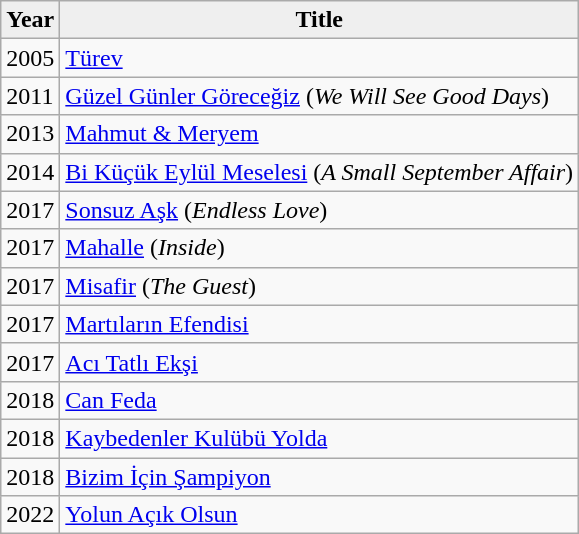<table class="wikitable">
<tr>
<th style="background:#efefef;">Year</th>
<th style="background:#efefef;">Title</th>
</tr>
<tr>
<td>2005</td>
<td><a href='#'>Türev</a></td>
</tr>
<tr>
<td>2011</td>
<td><a href='#'>Güzel Günler Göreceğiz</a> (<em>We Will See Good Days</em>)</td>
</tr>
<tr>
<td>2013</td>
<td><a href='#'>Mahmut & Meryem</a></td>
</tr>
<tr>
<td>2014</td>
<td><a href='#'>Bi Küçük Eylül Meselesi</a> (<em>A Small September Affair</em>)</td>
</tr>
<tr>
<td>2017</td>
<td><a href='#'>Sonsuz Aşk</a> (<em>Endless Love</em>)</td>
</tr>
<tr>
<td>2017</td>
<td><a href='#'>Mahalle</a> (<em>Inside</em>)</td>
</tr>
<tr>
<td>2017</td>
<td><a href='#'>Misafir</a> (<em>The Guest</em>)</td>
</tr>
<tr>
<td>2017</td>
<td><a href='#'>Martıların Efendisi</a></td>
</tr>
<tr>
<td>2017</td>
<td><a href='#'>Acı Tatlı Ekşi</a></td>
</tr>
<tr>
<td>2018</td>
<td><a href='#'>Can Feda</a></td>
</tr>
<tr>
<td>2018</td>
<td><a href='#'>Kaybedenler Kulübü Yolda</a></td>
</tr>
<tr>
<td>2018</td>
<td><a href='#'>Bizim İçin Şampiyon</a></td>
</tr>
<tr>
<td>2022</td>
<td><a href='#'>Yolun Açık Olsun</a></td>
</tr>
</table>
